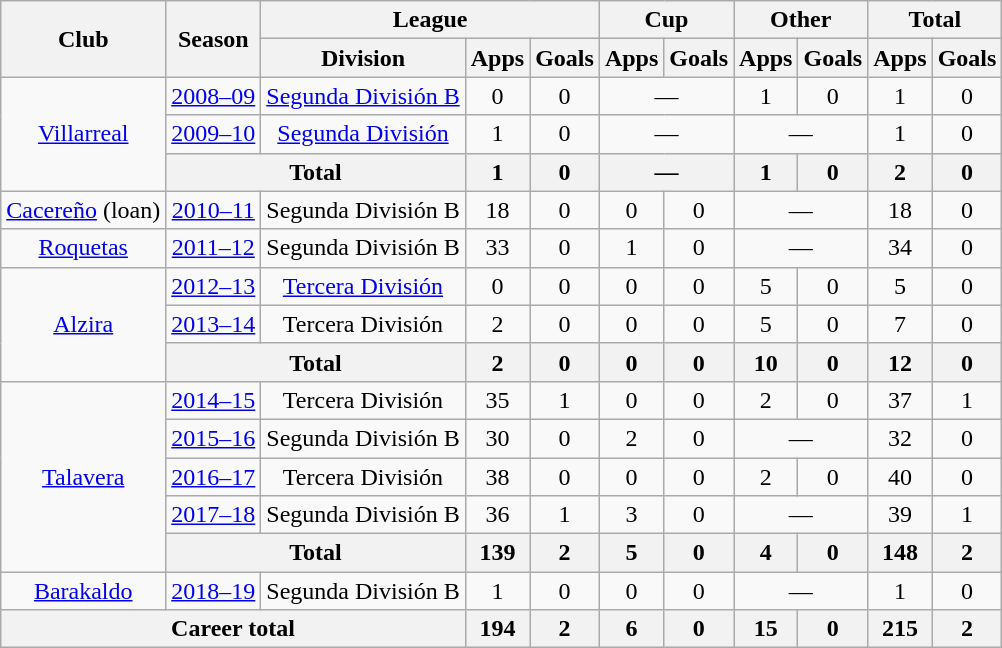<table class="wikitable" style="text-align: center;">
<tr>
<th rowspan="2">Club</th>
<th rowspan="2">Season</th>
<th colspan="3">League</th>
<th colspan="2">Cup</th>
<th colspan="2">Other</th>
<th colspan="2">Total</th>
</tr>
<tr>
<th>Division</th>
<th>Apps</th>
<th>Goals</th>
<th>Apps</th>
<th>Goals</th>
<th>Apps</th>
<th>Goals</th>
<th>Apps</th>
<th>Goals</th>
</tr>
<tr>
<td rowspan="3"><a href='#'>Villarreal</a></td>
<td><a href='#'>2008–09</a></td>
<td><a href='#'>Segunda División B</a></td>
<td>0</td>
<td>0</td>
<td colspan="2">—</td>
<td>1</td>
<td>0</td>
<td>1</td>
<td>0</td>
</tr>
<tr>
<td><a href='#'>2009–10</a></td>
<td><a href='#'>Segunda División</a></td>
<td>1</td>
<td>0</td>
<td colspan="2">—</td>
<td colspan="2">—</td>
<td>1</td>
<td>0</td>
</tr>
<tr>
<th colspan="2">Total</th>
<th>1</th>
<th>0</th>
<th colspan="2">—</th>
<th>1</th>
<th>0</th>
<th>2</th>
<th>0</th>
</tr>
<tr>
<td rowspan="1"><a href='#'>Cacereño</a> (loan)</td>
<td><a href='#'>2010–11</a></td>
<td>Segunda División B</td>
<td>18</td>
<td>0</td>
<td>0</td>
<td>0</td>
<td colspan="2">—</td>
<td>18</td>
<td>0</td>
</tr>
<tr>
<td><a href='#'>Roquetas</a></td>
<td><a href='#'>2011–12</a></td>
<td>Segunda División B</td>
<td>33</td>
<td>0</td>
<td>1</td>
<td>0</td>
<td colspan="2">—</td>
<td>34</td>
<td>0</td>
</tr>
<tr>
<td rowspan="3"><a href='#'>Alzira</a></td>
<td><a href='#'>2012–13</a></td>
<td><a href='#'>Tercera División</a></td>
<td>0</td>
<td>0</td>
<td>0</td>
<td>0</td>
<td>5</td>
<td>0</td>
<td>5</td>
<td>0</td>
</tr>
<tr>
<td><a href='#'>2013–14</a></td>
<td>Tercera División</td>
<td>2</td>
<td>0</td>
<td>0</td>
<td>0</td>
<td>5</td>
<td>0</td>
<td>7</td>
<td>0</td>
</tr>
<tr>
<th colspan="2">Total</th>
<th>2</th>
<th>0</th>
<th>0</th>
<th>0</th>
<th>10</th>
<th>0</th>
<th>12</th>
<th>0</th>
</tr>
<tr>
<td rowspan="5"><a href='#'>Talavera</a></td>
<td><a href='#'>2014–15</a></td>
<td>Tercera División</td>
<td>35</td>
<td>1</td>
<td>0</td>
<td>0</td>
<td>2</td>
<td>0</td>
<td>37</td>
<td>1</td>
</tr>
<tr>
<td><a href='#'>2015–16</a></td>
<td>Segunda División B</td>
<td>30</td>
<td>0</td>
<td>2</td>
<td>0</td>
<td colspan="2">—</td>
<td>32</td>
<td>0</td>
</tr>
<tr>
<td><a href='#'>2016–17</a></td>
<td>Tercera División</td>
<td>38</td>
<td>0</td>
<td>0</td>
<td>0</td>
<td>2</td>
<td>0</td>
<td>40</td>
<td>0</td>
</tr>
<tr>
<td><a href='#'>2017–18</a></td>
<td>Segunda División B</td>
<td>36</td>
<td>1</td>
<td>3</td>
<td>0</td>
<td colspan="2">—</td>
<td>39</td>
<td>1</td>
</tr>
<tr>
<th colspan="2">Total</th>
<th>139</th>
<th>2</th>
<th>5</th>
<th>0</th>
<th>4</th>
<th>0</th>
<th>148</th>
<th>2</th>
</tr>
<tr>
<td><a href='#'>Barakaldo</a></td>
<td><a href='#'>2018–19</a></td>
<td>Segunda División B</td>
<td>1</td>
<td>0</td>
<td>0</td>
<td>0</td>
<td colspan="2">—</td>
<td>1</td>
<td>0</td>
</tr>
<tr>
<th colspan="3">Career total</th>
<th>194</th>
<th>2</th>
<th>6</th>
<th>0</th>
<th>15</th>
<th>0</th>
<th>215</th>
<th>2</th>
</tr>
</table>
